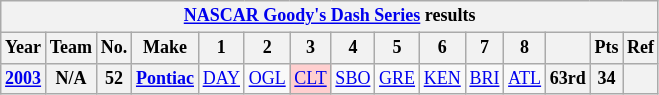<table class="wikitable" style="text-align:center; font-size:75%">
<tr>
<th colspan=32><a href='#'>NASCAR Goody's Dash Series</a> results</th>
</tr>
<tr>
<th>Year</th>
<th>Team</th>
<th>No.</th>
<th>Make</th>
<th>1</th>
<th>2</th>
<th>3</th>
<th>4</th>
<th>5</th>
<th>6</th>
<th>7</th>
<th>8</th>
<th></th>
<th>Pts</th>
<th>Ref</th>
</tr>
<tr>
<th><a href='#'>2003</a></th>
<th>N/A</th>
<th>52</th>
<th><a href='#'>Pontiac</a></th>
<td><a href='#'>DAY</a></td>
<td><a href='#'>OGL</a></td>
<td style="background:#FFCFCF;"><a href='#'>CLT</a><br></td>
<td><a href='#'>SBO</a></td>
<td><a href='#'>GRE</a></td>
<td><a href='#'>KEN</a></td>
<td><a href='#'>BRI</a></td>
<td><a href='#'>ATL</a></td>
<th>63rd</th>
<th>34</th>
<th></th>
</tr>
</table>
